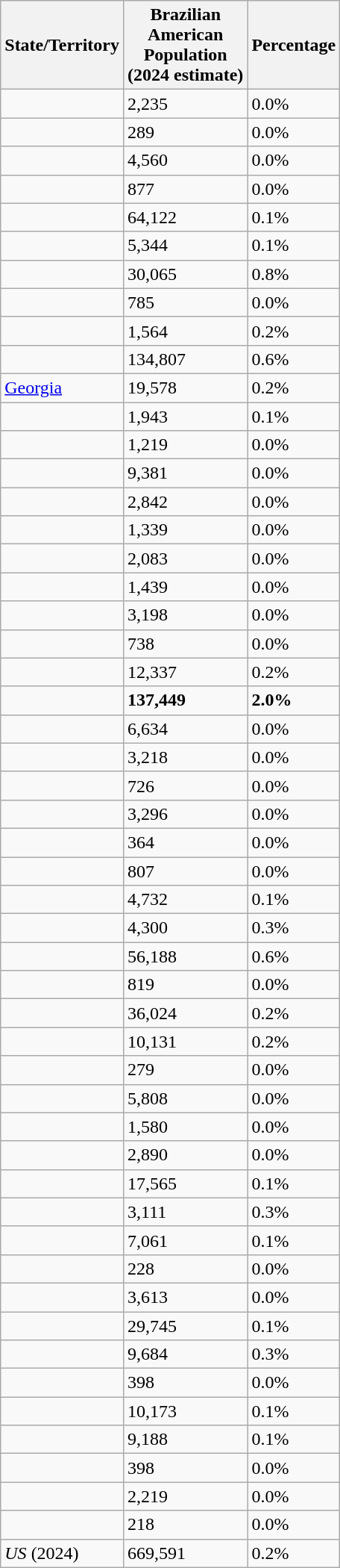<table class="wikitable sortable">
<tr>
<th>State/Territory</th>
<th>Brazilian<br>American<br>Population<br>(2024 estimate)</th>
<th>Percentage</th>
</tr>
<tr>
<td></td>
<td>2,235</td>
<td>0.0%</td>
</tr>
<tr>
<td></td>
<td>289</td>
<td>0.0%</td>
</tr>
<tr>
<td></td>
<td>4,560</td>
<td>0.0%</td>
</tr>
<tr>
<td></td>
<td>877</td>
<td>0.0%</td>
</tr>
<tr>
<td></td>
<td>64,122</td>
<td>0.1%</td>
</tr>
<tr>
<td></td>
<td>5,344</td>
<td>0.1%</td>
</tr>
<tr>
<td></td>
<td>30,065</td>
<td>0.8%</td>
</tr>
<tr>
<td></td>
<td>785</td>
<td>0.0%</td>
</tr>
<tr>
<td></td>
<td>1,564</td>
<td>0.2%</td>
</tr>
<tr>
<td></td>
<td>134,807</td>
<td>0.6%</td>
</tr>
<tr>
<td> <a href='#'>Georgia</a></td>
<td>19,578</td>
<td>0.2%</td>
</tr>
<tr>
<td></td>
<td>1,943</td>
<td>0.1%</td>
</tr>
<tr>
<td></td>
<td>1,219</td>
<td>0.0%</td>
</tr>
<tr>
<td></td>
<td>9,381</td>
<td>0.0%</td>
</tr>
<tr>
<td></td>
<td>2,842</td>
<td>0.0%</td>
</tr>
<tr>
<td></td>
<td>1,339</td>
<td>0.0%</td>
</tr>
<tr>
<td></td>
<td>2,083</td>
<td>0.0%</td>
</tr>
<tr>
<td></td>
<td>1,439</td>
<td>0.0%</td>
</tr>
<tr>
<td></td>
<td>3,198</td>
<td>0.0%</td>
</tr>
<tr>
<td></td>
<td>738</td>
<td>0.0%</td>
</tr>
<tr>
<td></td>
<td>12,337</td>
<td>0.2%</td>
</tr>
<tr>
<td></td>
<td><strong>137,449</strong></td>
<td><strong>2.0%</strong></td>
</tr>
<tr>
<td></td>
<td>6,634</td>
<td>0.0%</td>
</tr>
<tr>
<td></td>
<td>3,218</td>
<td>0.0%</td>
</tr>
<tr>
<td></td>
<td>726</td>
<td>0.0%</td>
</tr>
<tr>
<td></td>
<td>3,296</td>
<td>0.0%</td>
</tr>
<tr>
<td></td>
<td>364</td>
<td>0.0%</td>
</tr>
<tr>
<td></td>
<td>807</td>
<td>0.0%</td>
</tr>
<tr>
<td></td>
<td>4,732</td>
<td>0.1%</td>
</tr>
<tr>
<td></td>
<td>4,300</td>
<td>0.3%</td>
</tr>
<tr>
<td></td>
<td>56,188</td>
<td>0.6%</td>
</tr>
<tr>
<td></td>
<td>819</td>
<td>0.0%</td>
</tr>
<tr>
<td></td>
<td>36,024</td>
<td>0.2%</td>
</tr>
<tr>
<td></td>
<td>10,131</td>
<td>0.2%</td>
</tr>
<tr>
<td></td>
<td>279</td>
<td>0.0%</td>
</tr>
<tr>
<td></td>
<td>5,808</td>
<td>0.0%</td>
</tr>
<tr>
<td></td>
<td>1,580</td>
<td>0.0%</td>
</tr>
<tr>
<td></td>
<td>2,890</td>
<td>0.0%</td>
</tr>
<tr>
<td></td>
<td>17,565</td>
<td>0.1%</td>
</tr>
<tr>
<td></td>
<td>3,111</td>
<td>0.3%</td>
</tr>
<tr>
<td></td>
<td>7,061</td>
<td>0.1%</td>
</tr>
<tr>
<td></td>
<td>228</td>
<td>0.0%</td>
</tr>
<tr>
<td></td>
<td>3,613</td>
<td>0.0%</td>
</tr>
<tr>
<td></td>
<td>29,745</td>
<td>0.1%</td>
</tr>
<tr>
<td></td>
<td>9,684</td>
<td>0.3%</td>
</tr>
<tr>
<td></td>
<td>398</td>
<td>0.0%</td>
</tr>
<tr>
<td></td>
<td>10,173</td>
<td>0.1%</td>
</tr>
<tr>
<td></td>
<td>9,188</td>
<td>0.1%</td>
</tr>
<tr>
<td></td>
<td>398</td>
<td>0.0%</td>
</tr>
<tr>
<td></td>
<td>2,219</td>
<td>0.0%</td>
</tr>
<tr>
<td></td>
<td>218</td>
<td>0.0%</td>
</tr>
<tr>
<td><em>US</em> (2024)</td>
<td>669,591</td>
<td>0.2%</td>
</tr>
</table>
